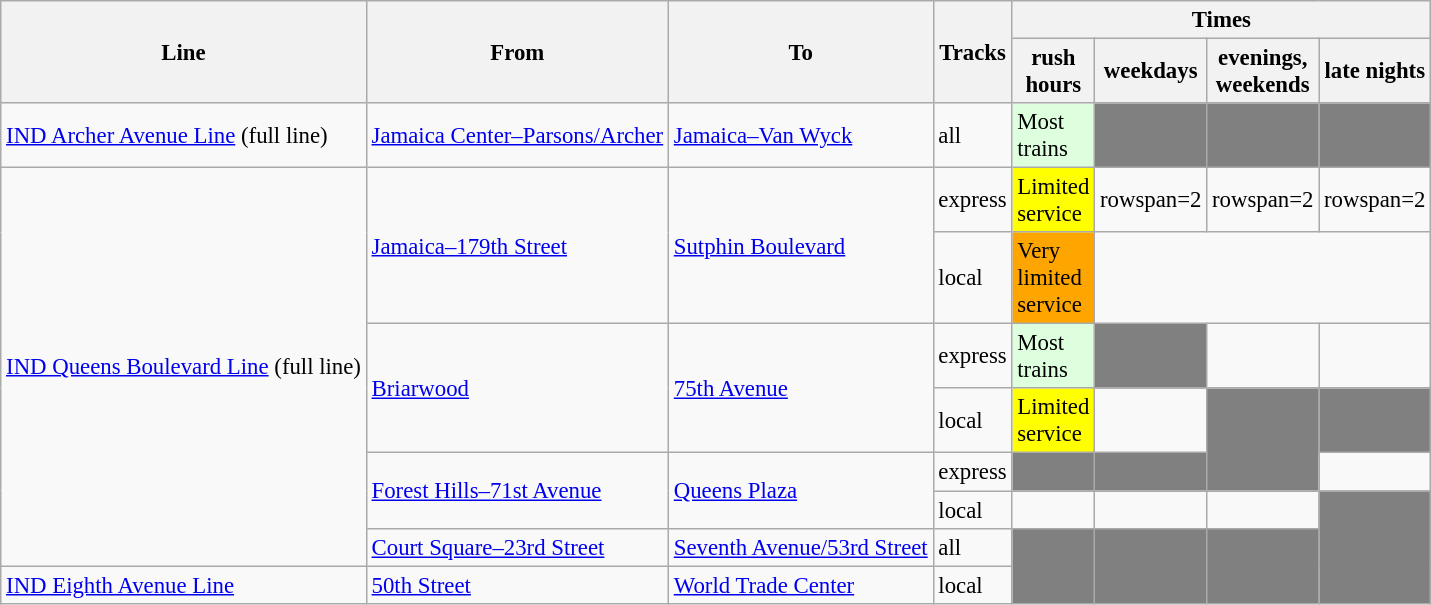<table class="wikitable collapsible" style="font-size:95%">
<tr>
<th rowspan=2>Line</th>
<th rowspan=2>From</th>
<th rowspan=2>To</th>
<th rowspan=2>Tracks</th>
<th colspan=4>Times</th>
</tr>
<tr>
<th width=40 align=center>rush hours</th>
<th width=40 align=center>week­days</th>
<th width=40 align=center>evenings, week­ends</th>
<th width=40 align=center>late nights</th>
</tr>
<tr>
<td><a href='#'>IND Archer Avenue Line</a> (full line)</td>
<td><a href='#'>Jamaica Center–Parsons/Archer</a></td>
<td><a href='#'>Jamaica–Van Wyck</a></td>
<td>all</td>
<td style="background:#ddffdd;">Most trains</td>
<td style="background: gray"> </td>
<td style="background: gray"> </td>
<td style="background: gray"> </td>
</tr>
<tr>
<td rowspan=7><a href='#'>IND Queens Boulevard Line</a> (full line)</td>
<td rowspan=2><a href='#'>Jamaica–179th Street</a></td>
<td rowspan=2><a href='#'>Sutphin Boulevard</a></td>
<td>express</td>
<td style="background: yellow">Limited service</td>
<td>rowspan=2 </td>
<td>rowspan=2 </td>
<td>rowspan=2 </td>
</tr>
<tr>
<td>local</td>
<td style="background: orange">Very limited service</td>
</tr>
<tr>
<td rowspan=2><a href='#'>Briarwood</a></td>
<td rowspan=2><a href='#'>75th Avenue</a></td>
<td>express</td>
<td style="background:#ddffdd;">Most trains</td>
<td style="background: gray"> </td>
<td> </td>
<td> </td>
</tr>
<tr>
<td>local</td>
<td style="background: yellow">Limited service</td>
<td> </td>
<td rowspan=2 style="background: gray"> </td>
<td style="background: gray"> </td>
</tr>
<tr>
<td rowspan=2><a href='#'>Forest Hills–71st Avenue</a></td>
<td rowspan=2><a href='#'>Queens Plaza</a></td>
<td>express</td>
<td style="background: gray"> </td>
<td style="background: gray"> </td>
<td> </td>
</tr>
<tr>
<td>local</td>
<td> </td>
<td> </td>
<td> </td>
<td rowspan=3 style="background: gray"> </td>
</tr>
<tr>
<td><a href='#'>Court Square–23rd Street</a></td>
<td><a href='#'>Seventh Avenue/53rd Street</a></td>
<td>all</td>
<td rowspan=2 style="background: gray"> </td>
<td rowspan=2 style="background: gray"> </td>
<td rowspan=2 style="background: gray"> </td>
</tr>
<tr>
<td><a href='#'>IND Eighth Avenue Line</a></td>
<td><a href='#'>50th Street</a></td>
<td><a href='#'>World Trade Center</a></td>
<td>local</td>
</tr>
</table>
